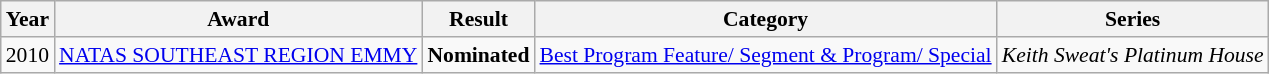<table class="wikitable" style="font-size: 90%;">
<tr>
<th>Year</th>
<th>Award</th>
<th>Result</th>
<th>Category</th>
<th>Series</th>
</tr>
<tr>
<td>2010</td>
<td rowspan=6><a href='#'>NATAS SOUTHEAST REGION EMMY</a></td>
<td rowspan=6><strong>Nominated</strong></td>
<td><a href='#'>Best Program Feature/ Segment & Program/ Special</a></td>
<td><em>Keith Sweat's Platinum House</em></td>
</tr>
</table>
